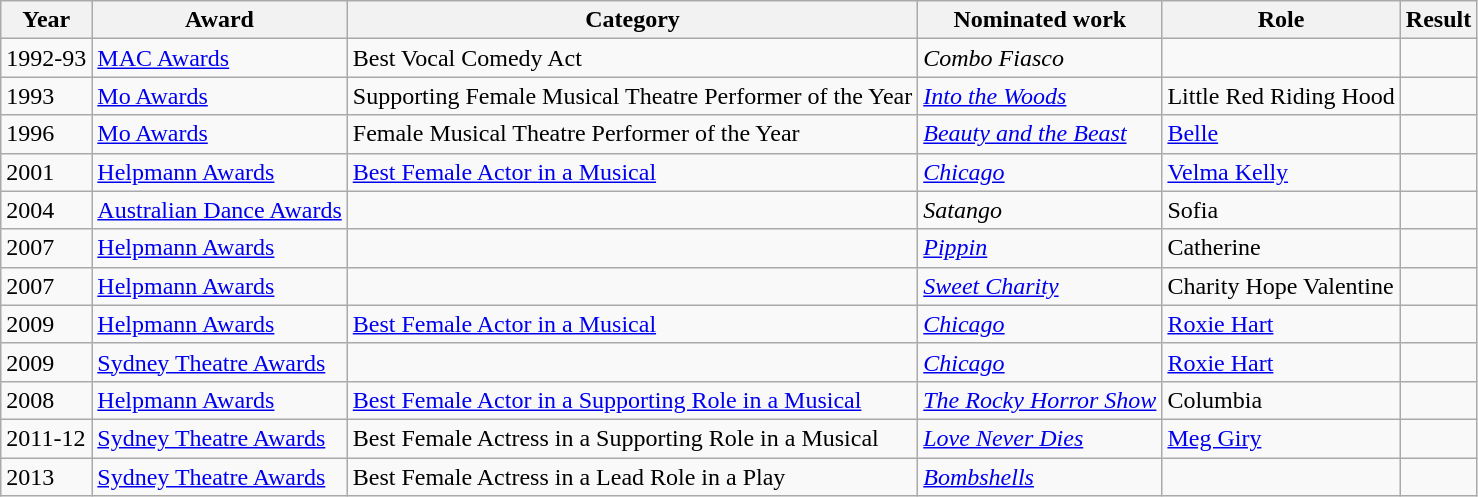<table class="wikitable sortable">
<tr>
<th>Year</th>
<th>Award</th>
<th>Category</th>
<th>Nominated work</th>
<th>Role</th>
<th>Result</th>
</tr>
<tr>
<td>1992-93</td>
<td><a href='#'>MAC Awards</a></td>
<td>Best Vocal Comedy Act</td>
<td><em>Combo Fiasco</em></td>
<td></td>
<td></td>
</tr>
<tr>
<td>1993</td>
<td><a href='#'>Mo Awards</a></td>
<td>Supporting Female Musical Theatre Performer of the Year</td>
<td><em><a href='#'>Into the Woods</a></em></td>
<td>Little Red Riding Hood</td>
<td></td>
</tr>
<tr>
<td>1996</td>
<td><a href='#'>Mo Awards</a></td>
<td>Female Musical Theatre Performer of the Year</td>
<td><em><a href='#'>Beauty and the Beast</a></em></td>
<td><a href='#'>Belle</a></td>
<td></td>
</tr>
<tr>
<td>2001</td>
<td><a href='#'>Helpmann Awards</a></td>
<td><a href='#'>Best Female Actor in a Musical</a></td>
<td><em><a href='#'>Chicago</a></em></td>
<td><a href='#'>Velma Kelly</a></td>
<td></td>
</tr>
<tr>
<td>2004</td>
<td><a href='#'>Australian Dance Awards</a></td>
<td></td>
<td><em>Satango</em></td>
<td>Sofia</td>
<td></td>
</tr>
<tr>
<td>2007</td>
<td><a href='#'>Helpmann Awards</a></td>
<td></td>
<td><em><a href='#'>Pippin</a></em></td>
<td>Catherine</td>
<td></td>
</tr>
<tr>
<td>2007</td>
<td><a href='#'>Helpmann Awards</a></td>
<td></td>
<td><em><a href='#'>Sweet Charity</a></em></td>
<td>Charity Hope Valentine</td>
<td></td>
</tr>
<tr>
<td>2009</td>
<td><a href='#'>Helpmann Awards</a></td>
<td><a href='#'>Best Female Actor in a Musical</a></td>
<td><em><a href='#'>Chicago</a></em></td>
<td><a href='#'>Roxie Hart</a></td>
<td></td>
</tr>
<tr>
<td>2009</td>
<td><a href='#'>Sydney Theatre Awards</a></td>
<td></td>
<td><em><a href='#'>Chicago</a></em></td>
<td><a href='#'>Roxie Hart</a></td>
<td></td>
</tr>
<tr>
<td>2008</td>
<td><a href='#'>Helpmann Awards</a></td>
<td><a href='#'>Best Female Actor in a Supporting Role in a Musical</a></td>
<td><em><a href='#'>The Rocky Horror Show</a></em></td>
<td>Columbia</td>
<td></td>
</tr>
<tr>
<td>2011-12</td>
<td><a href='#'>Sydney Theatre Awards</a></td>
<td>Best Female Actress in a Supporting Role in a Musical</td>
<td><em><a href='#'>Love Never Dies</a></em></td>
<td><a href='#'>Meg Giry</a></td>
<td></td>
</tr>
<tr>
<td>2013</td>
<td><a href='#'>Sydney Theatre Awards</a></td>
<td>Best Female Actress in a Lead Role in a Play</td>
<td><em><a href='#'>Bombshells</a></em></td>
<td></td>
<td></td>
</tr>
</table>
